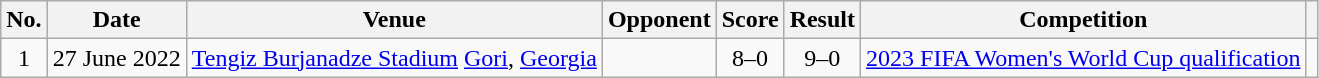<table class="wikitable sortable">
<tr>
<th scope="col">No.</th>
<th scope="col">Date</th>
<th scope="col">Venue</th>
<th scope="col">Opponent</th>
<th scope="col">Score</th>
<th scope="col">Result</th>
<th scope="col">Competition</th>
<th scope="col" class="unsortable"></th>
</tr>
<tr>
<td align=center>1</td>
<td>27 June 2022</td>
<td><a href='#'>Tengiz Burjanadze Stadium</a> <a href='#'>Gori</a>, <a href='#'>Georgia</a></td>
<td></td>
<td align=center>8–0</td>
<td align=center>9–0</td>
<td><a href='#'>2023 FIFA Women's World Cup qualification</a></td>
<td></td>
</tr>
</table>
